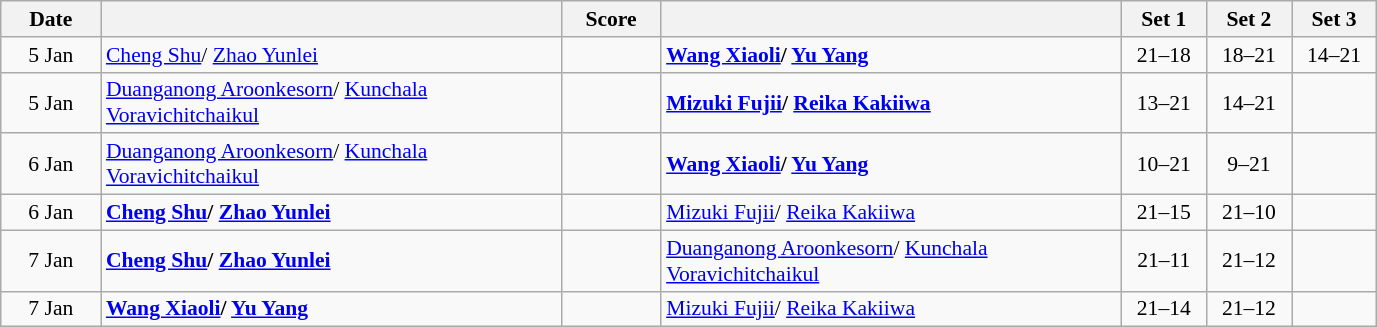<table class="wikitable" style="text-align: center; font-size:90% ">
<tr>
<th width="60">Date</th>
<th align="right" width="300"></th>
<th width="60">Score</th>
<th align="left" width="300"></th>
<th width="50">Set 1</th>
<th width="50">Set 2</th>
<th width="50">Set 3</th>
</tr>
<tr>
<td>5 Jan</td>
<td align=left> <a href='#'>Cheng Shu</a>/ <a href='#'>Zhao Yunlei</a></td>
<td align=center></td>
<td align=left><strong> <a href='#'>Wang Xiaoli</a>/ <a href='#'>Yu Yang</a></strong></td>
<td>21–18</td>
<td>18–21</td>
<td>14–21</td>
</tr>
<tr>
<td>5 Jan</td>
<td align=left> <a href='#'>Duanganong Aroonkesorn</a>/ <a href='#'>Kunchala Voravichitchaikul</a></td>
<td align=center></td>
<td align=left><strong> <a href='#'>Mizuki Fujii</a>/ <a href='#'>Reika Kakiiwa</a></strong></td>
<td>13–21</td>
<td>14–21</td>
<td></td>
</tr>
<tr>
<td>6 Jan</td>
<td align=left> <a href='#'>Duanganong Aroonkesorn</a>/ <a href='#'>Kunchala Voravichitchaikul</a></td>
<td align=center></td>
<td align=left><strong> <a href='#'>Wang Xiaoli</a>/ <a href='#'>Yu Yang</a></strong></td>
<td>10–21</td>
<td>9–21</td>
<td></td>
</tr>
<tr>
<td>6 Jan</td>
<td align=left><strong> <a href='#'>Cheng Shu</a>/ <a href='#'>Zhao Yunlei</a></strong></td>
<td align=center></td>
<td align=left> <a href='#'>Mizuki Fujii</a>/ <a href='#'>Reika Kakiiwa</a></td>
<td>21–15</td>
<td>21–10</td>
<td></td>
</tr>
<tr>
<td>7 Jan</td>
<td align=left><strong> <a href='#'>Cheng Shu</a>/ <a href='#'>Zhao Yunlei</a></strong></td>
<td align=center></td>
<td align=left> <a href='#'>Duanganong Aroonkesorn</a>/ <a href='#'>Kunchala Voravichitchaikul</a></td>
<td>21–11</td>
<td>21–12</td>
<td></td>
</tr>
<tr>
<td>7 Jan</td>
<td align=left><strong> <a href='#'>Wang Xiaoli</a>/ <a href='#'>Yu Yang</a></strong></td>
<td align=center></td>
<td align=left> <a href='#'>Mizuki Fujii</a>/ <a href='#'>Reika Kakiiwa</a></td>
<td>21–14</td>
<td>21–12</td>
<td></td>
</tr>
</table>
